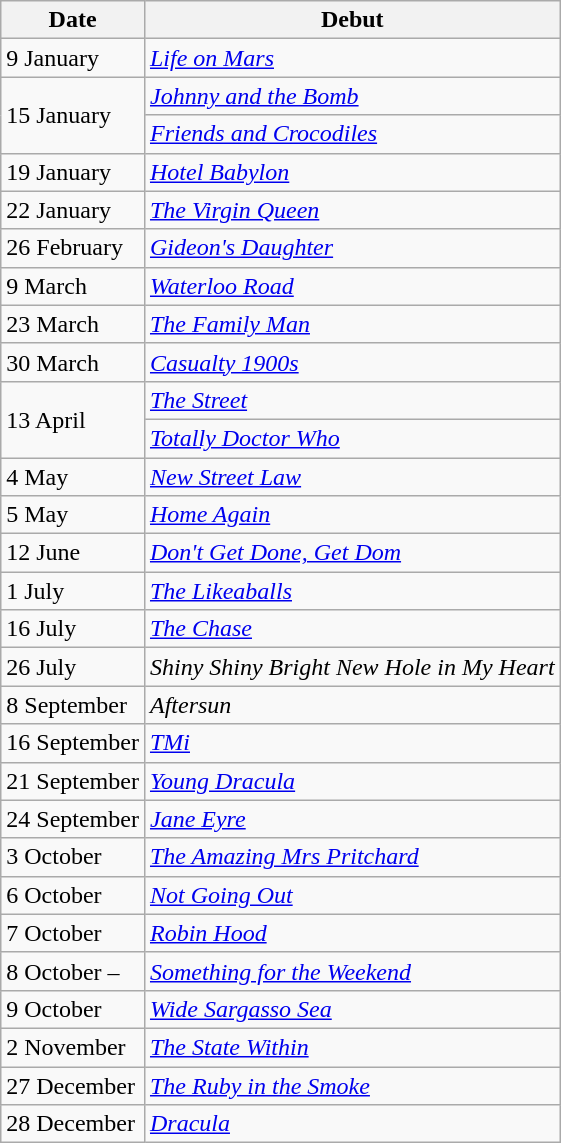<table class="wikitable">
<tr>
<th>Date</th>
<th>Debut</th>
</tr>
<tr>
<td>9 January</td>
<td><em><a href='#'>Life on Mars</a></em></td>
</tr>
<tr>
<td rowspan=2>15 January</td>
<td><em><a href='#'>Johnny and the Bomb</a></em></td>
</tr>
<tr>
<td><em><a href='#'>Friends and Crocodiles</a></em></td>
</tr>
<tr>
<td>19 January</td>
<td><em><a href='#'>Hotel Babylon</a></em></td>
</tr>
<tr>
<td>22 January</td>
<td><em><a href='#'>The Virgin Queen</a></em></td>
</tr>
<tr>
<td>26 February</td>
<td><em><a href='#'>Gideon's Daughter</a></em></td>
</tr>
<tr>
<td>9 March</td>
<td><em><a href='#'>Waterloo Road</a></em></td>
</tr>
<tr>
<td>23 March</td>
<td><em><a href='#'>The Family Man</a></em></td>
</tr>
<tr>
<td>30 March</td>
<td><em><a href='#'>Casualty 1900s</a></em></td>
</tr>
<tr>
<td rowspan=2>13 April</td>
<td><em><a href='#'>The Street</a></em></td>
</tr>
<tr>
<td><em><a href='#'>Totally Doctor Who</a></em></td>
</tr>
<tr>
<td>4 May</td>
<td><em><a href='#'>New Street Law</a></em></td>
</tr>
<tr>
<td>5 May</td>
<td><em><a href='#'>Home Again</a></em></td>
</tr>
<tr>
<td>12 June</td>
<td><em><a href='#'>Don't Get Done, Get Dom</a></em></td>
</tr>
<tr>
<td>1 July</td>
<td><em><a href='#'>The Likeaballs</a></em></td>
</tr>
<tr>
<td>16 July</td>
<td><em><a href='#'>The Chase</a></em></td>
</tr>
<tr>
<td>26 July</td>
<td><em>Shiny Shiny Bright New Hole in My Heart</em></td>
</tr>
<tr>
<td>8 September</td>
<td><em>Aftersun</em></td>
</tr>
<tr>
<td>16 September</td>
<td><em><a href='#'>TMi</a></em></td>
</tr>
<tr>
<td>21 September</td>
<td><em><a href='#'>Young Dracula</a></em></td>
</tr>
<tr>
<td>24 September</td>
<td><em><a href='#'>Jane Eyre</a></em></td>
</tr>
<tr>
<td>3 October</td>
<td><em><a href='#'>The Amazing Mrs Pritchard</a></em></td>
</tr>
<tr>
<td>6 October</td>
<td><em><a href='#'>Not Going Out</a></em></td>
</tr>
<tr>
<td>7 October</td>
<td><em><a href='#'>Robin Hood</a></em></td>
</tr>
<tr>
<td>8 October –</td>
<td><em><a href='#'>Something for the Weekend</a></em></td>
</tr>
<tr>
<td>9 October</td>
<td><em><a href='#'>Wide Sargasso Sea</a></em></td>
</tr>
<tr>
<td>2 November</td>
<td><em><a href='#'>The State Within</a></em></td>
</tr>
<tr>
<td>27 December</td>
<td><em><a href='#'>The Ruby in the Smoke</a></em></td>
</tr>
<tr>
<td>28 December</td>
<td><em><a href='#'>Dracula</a></em></td>
</tr>
</table>
